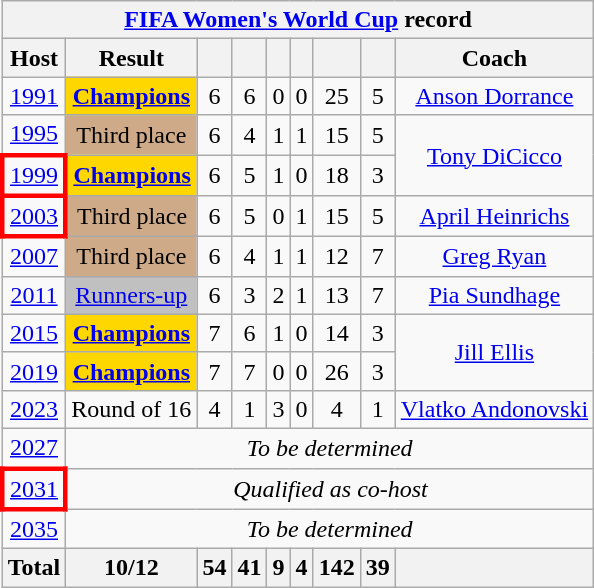<table class="wikitable"  style="text-align:center;">
<tr>
<th colspan=9><a href='#'>FIFA Women's World Cup</a> record</th>
</tr>
<tr>
<th>Host</th>
<th>Result</th>
<th></th>
<th></th>
<th></th>
<th></th>
<th></th>
<th></th>
<th>Coach</th>
</tr>
<tr>
<td> <a href='#'>1991</a></td>
<td style="background:gold;"><strong><a href='#'>Champions</a></strong></td>
<td>6</td>
<td>6</td>
<td>0</td>
<td>0</td>
<td>25</td>
<td>5</td>
<td><a href='#'>Anson Dorrance</a></td>
</tr>
<tr>
<td> <a href='#'>1995</a></td>
<td style="background:#cfaa88;">Third place</td>
<td>6</td>
<td>4</td>
<td>1</td>
<td>1</td>
<td>15</td>
<td>5</td>
<td rowspan=2><a href='#'>Tony DiCicco</a></td>
</tr>
<tr>
<td style="border: 3px solid red"> <a href='#'>1999</a></td>
<td style="background:gold;"><strong><a href='#'>Champions</a></strong></td>
<td>6</td>
<td>5</td>
<td>1</td>
<td>0</td>
<td>18</td>
<td>3</td>
</tr>
<tr>
<td style="border: 3px solid red"> <a href='#'>2003</a></td>
<td style="background:#cfaa88;">Third place</td>
<td>6</td>
<td>5</td>
<td>0</td>
<td>1</td>
<td>15</td>
<td>5</td>
<td><a href='#'>April Heinrichs</a></td>
</tr>
<tr>
<td> <a href='#'>2007</a></td>
<td style="background:#cfaa88;">Third place</td>
<td>6</td>
<td>4</td>
<td>1</td>
<td>1</td>
<td>12</td>
<td>7</td>
<td><a href='#'>Greg Ryan</a></td>
</tr>
<tr>
<td> <a href='#'>2011</a></td>
<td style="background:silver;"><a href='#'>Runners-up</a></td>
<td>6</td>
<td>3</td>
<td>2</td>
<td>1</td>
<td>13</td>
<td>7</td>
<td><a href='#'>Pia Sundhage</a></td>
</tr>
<tr>
<td> <a href='#'>2015</a></td>
<td style="background:gold;"><strong><a href='#'>Champions</a></strong></td>
<td>7</td>
<td>6</td>
<td>1</td>
<td>0</td>
<td>14</td>
<td>3</td>
<td rowspan=2><a href='#'>Jill Ellis</a></td>
</tr>
<tr>
<td> <a href='#'>2019</a></td>
<td style="background:gold;"><strong><a href='#'>Champions</a></strong></td>
<td>7</td>
<td>7</td>
<td>0</td>
<td>0</td>
<td>26</td>
<td>3</td>
</tr>
<tr>
<td> <a href='#'>2023</a></td>
<td>Round of 16</td>
<td>4</td>
<td>1</td>
<td>3</td>
<td>0</td>
<td>4</td>
<td>1</td>
<td><a href='#'>Vlatko Andonovski</a></td>
</tr>
<tr>
<td> <a href='#'>2027</a></td>
<td colspan=8><em>To be determined</em></td>
</tr>
<tr>
<td style="border: 3px solid red"> <a href='#'>2031</a></td>
<td colspan=8><em>Qualified as co-host</em></td>
</tr>
<tr>
<td> <a href='#'>2035</a></td>
<td colspan=8><em>To be determined</em></td>
</tr>
<tr>
<th>Total</th>
<th>10/12</th>
<th>54</th>
<th>41</th>
<th>9</th>
<th>4</th>
<th>142</th>
<th>39</th>
<th></th>
</tr>
</table>
